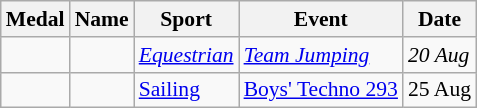<table class="wikitable sortable" style="font-size:90%">
<tr>
<th>Medal</th>
<th>Name</th>
<th>Sport</th>
<th>Event</th>
<th>Date</th>
</tr>
<tr>
<td><em></em></td>
<td><em></em></td>
<td><em><a href='#'>Equestrian</a></em></td>
<td><em><a href='#'>Team Jumping</a></em></td>
<td><em>20 Aug</em></td>
</tr>
<tr>
<td></td>
<td></td>
<td><a href='#'>Sailing</a></td>
<td><a href='#'>Boys' Techno 293</a></td>
<td>25 Aug</td>
</tr>
</table>
